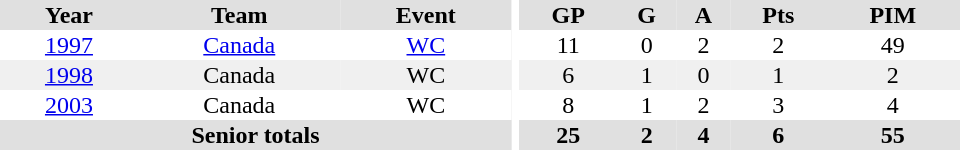<table border="0" cellpadding="1" cellspacing="0" ID="Table3" style="text-align:center; width:40em">
<tr bgcolor="#e0e0e0">
<th>Year</th>
<th>Team</th>
<th>Event</th>
<th rowspan="102" bgcolor="#ffffff"></th>
<th>GP</th>
<th>G</th>
<th>A</th>
<th>Pts</th>
<th>PIM</th>
</tr>
<tr>
<td><a href='#'>1997</a></td>
<td><a href='#'>Canada</a></td>
<td><a href='#'>WC</a></td>
<td>11</td>
<td>0</td>
<td>2</td>
<td>2</td>
<td>49</td>
</tr>
<tr bgcolor="#f0f0f0">
<td><a href='#'>1998</a></td>
<td>Canada</td>
<td>WC</td>
<td>6</td>
<td>1</td>
<td>0</td>
<td>1</td>
<td>2</td>
</tr>
<tr>
<td><a href='#'>2003</a></td>
<td>Canada</td>
<td>WC</td>
<td>8</td>
<td>1</td>
<td>2</td>
<td>3</td>
<td>4</td>
</tr>
<tr bgcolor="#e0e0e0">
<th colspan="3">Senior totals</th>
<th>25</th>
<th>2</th>
<th>4</th>
<th>6</th>
<th>55</th>
</tr>
</table>
